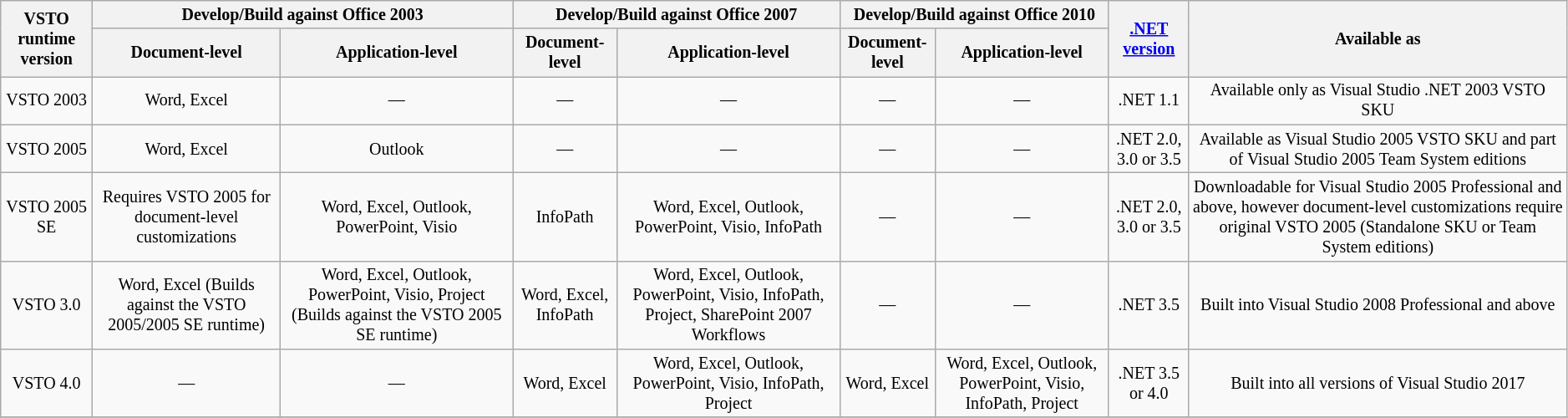<table class="wikitable" style="font-size: smaller; text-align: center; width: auto;">
<tr>
<th rowspan="2">VSTO runtime version</th>
<th colspan="2">Develop/Build against Office 2003</th>
<th colspan="2">Develop/Build against Office 2007</th>
<th colspan="2">Develop/Build against Office 2010</th>
<th rowspan="2"><a href='#'>.NET version</a></th>
<th rowspan="2">Available as</th>
</tr>
<tr>
<th>Document-level</th>
<th>Application-level</th>
<th>Document-level</th>
<th>Application-level</th>
<th>Document-level</th>
<th>Application-level</th>
</tr>
<tr>
<td>VSTO 2003</td>
<td>Word, Excel</td>
<td>—</td>
<td>—</td>
<td>—</td>
<td>—</td>
<td>—</td>
<td>.NET 1.1</td>
<td>Available only as Visual Studio .NET 2003 VSTO SKU</td>
</tr>
<tr>
<td>VSTO 2005</td>
<td>Word, Excel</td>
<td>Outlook</td>
<td>—</td>
<td>—</td>
<td>—</td>
<td>—</td>
<td>.NET 2.0, 3.0 or 3.5</td>
<td>Available as Visual Studio 2005 VSTO SKU and part of Visual Studio 2005 Team System editions</td>
</tr>
<tr>
<td>VSTO 2005 SE</td>
<td>Requires VSTO 2005 for document-level customizations</td>
<td>Word, Excel, Outlook, PowerPoint, Visio</td>
<td>InfoPath</td>
<td>Word, Excel, Outlook, PowerPoint, Visio, InfoPath</td>
<td>—</td>
<td>—</td>
<td>.NET 2.0, 3.0 or 3.5</td>
<td>Downloadable for Visual Studio 2005 Professional and above, however document-level customizations require original VSTO 2005 (Standalone SKU or Team System editions)</td>
</tr>
<tr>
<td>VSTO 3.0</td>
<td>Word, Excel (Builds against the VSTO 2005/2005 SE runtime)</td>
<td>Word, Excel, Outlook, PowerPoint, Visio, Project (Builds against the VSTO 2005 SE runtime)</td>
<td>Word, Excel, InfoPath</td>
<td>Word, Excel, Outlook, PowerPoint, Visio, InfoPath, Project, SharePoint 2007 Workflows</td>
<td>—</td>
<td>—</td>
<td>.NET 3.5</td>
<td>Built into Visual Studio 2008 Professional and above</td>
</tr>
<tr>
<td>VSTO 4.0</td>
<td>—</td>
<td>—</td>
<td>Word, Excel</td>
<td>Word, Excel, Outlook, PowerPoint, Visio, InfoPath, Project</td>
<td>Word, Excel</td>
<td>Word, Excel, Outlook, PowerPoint, Visio, InfoPath, Project</td>
<td>.NET 3.5 or 4.0</td>
<td>Built into all versions of Visual Studio 2017</td>
</tr>
<tr>
</tr>
</table>
